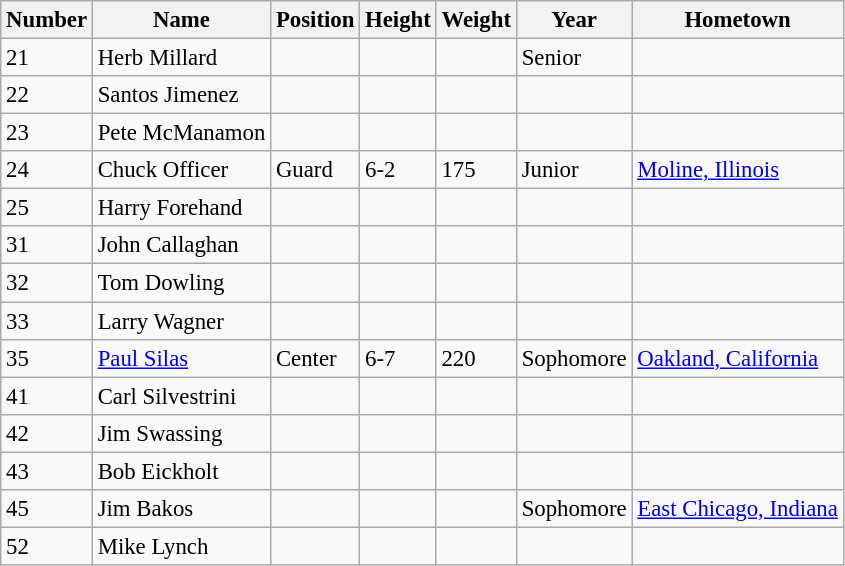<table class="wikitable" style="font-size: 95%;">
<tr>
<th>Number</th>
<th>Name</th>
<th>Position</th>
<th>Height</th>
<th>Weight</th>
<th>Year</th>
<th>Hometown</th>
</tr>
<tr>
<td>21</td>
<td>Herb Millard</td>
<td></td>
<td></td>
<td></td>
<td>Senior</td>
<td></td>
</tr>
<tr>
<td>22</td>
<td>Santos Jimenez</td>
<td></td>
<td></td>
<td></td>
<td></td>
<td></td>
</tr>
<tr>
<td>23</td>
<td>Pete McManamon</td>
<td></td>
<td></td>
<td></td>
<td></td>
<td></td>
</tr>
<tr>
<td>24</td>
<td>Chuck Officer</td>
<td>Guard</td>
<td>6-2</td>
<td>175</td>
<td>Junior</td>
<td><a href='#'>Moline, Illinois</a></td>
</tr>
<tr>
<td>25</td>
<td>Harry Forehand</td>
<td></td>
<td></td>
<td></td>
<td></td>
<td></td>
</tr>
<tr>
<td>31</td>
<td>John Callaghan</td>
<td></td>
<td></td>
<td></td>
<td></td>
<td></td>
</tr>
<tr>
<td>32</td>
<td>Tom Dowling</td>
<td></td>
<td></td>
<td></td>
<td></td>
<td></td>
</tr>
<tr>
<td>33</td>
<td>Larry Wagner</td>
<td></td>
<td></td>
<td></td>
<td></td>
<td></td>
</tr>
<tr>
<td>35</td>
<td><a href='#'>Paul Silas</a></td>
<td>Center</td>
<td>6-7</td>
<td>220</td>
<td>Sophomore</td>
<td><a href='#'>Oakland, California</a></td>
</tr>
<tr>
<td>41</td>
<td>Carl Silvestrini</td>
<td></td>
<td></td>
<td></td>
<td></td>
<td></td>
</tr>
<tr>
<td>42</td>
<td>Jim Swassing</td>
<td></td>
<td></td>
<td></td>
<td></td>
<td></td>
</tr>
<tr>
<td>43</td>
<td>Bob Eickholt</td>
<td></td>
<td></td>
<td></td>
<td></td>
<td></td>
</tr>
<tr>
<td>45</td>
<td>Jim Bakos</td>
<td></td>
<td></td>
<td></td>
<td>Sophomore</td>
<td><a href='#'>East Chicago, Indiana</a></td>
</tr>
<tr>
<td>52</td>
<td>Mike Lynch</td>
<td></td>
<td></td>
<td></td>
<td></td>
<td></td>
</tr>
</table>
